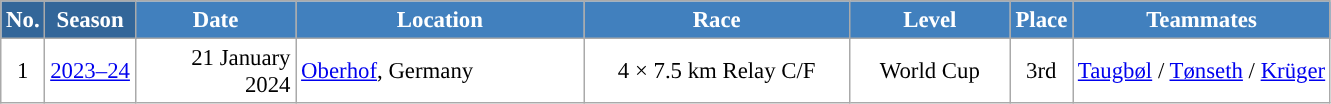<table class="wikitable sortable" style="font-size:95%; text-align:center; border:grey solid 1px; border-collapse:collapse; background:#ffffff;">
<tr style="background:#efefef;">
<th style="background-color:#369; color:white;">No.</th>
<th style="background-color:#369; color:white;">Season</th>
<th style="background-color:#4180be; color:white; width:100px;">Date</th>
<th style="background-color:#4180be; color:white; width:185px;">Location</th>
<th style="background-color:#4180be; color:white; width:170px;">Race</th>
<th style="background-color:#4180be; color:white; width:100px;">Level</th>
<th style="background-color:#4180be; color:white;">Place</th>
<th style="background-color:#4180be; color:white;">Teammates</th>
</tr>
<tr>
<td align=center>1</td>
<td rowspan=1 align=center><a href='#'>2023–24</a></td>
<td align=right>21 January 2024</td>
<td align=left> <a href='#'>Oberhof</a>, Germany</td>
<td>4 × 7.5 km Relay C/F</td>
<td>World Cup</td>
<td>3rd</td>
<td><a href='#'>Taugbøl</a> / <a href='#'>Tønseth</a> / <a href='#'>Krüger</a></td>
</tr>
</table>
